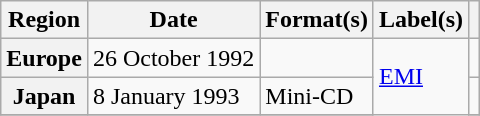<table class="wikitable plainrowheaders">
<tr>
<th scope="col">Region</th>
<th scope="col">Date</th>
<th scope="col">Format(s)</th>
<th scope="col">Label(s)</th>
<th scope="col"></th>
</tr>
<tr>
<th scope="row">Europe</th>
<td>26 October 1992</td>
<td></td>
<td rowspan="3"><a href='#'>EMI</a></td>
<td></td>
</tr>
<tr>
<th scope="row">Japan</th>
<td>8 January 1993</td>
<td>Mini-CD</td>
<td></td>
</tr>
<tr>
</tr>
</table>
